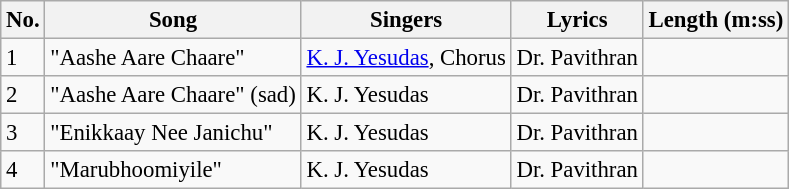<table class="wikitable" style="font-size:95%;">
<tr>
<th>No.</th>
<th>Song</th>
<th>Singers</th>
<th>Lyrics</th>
<th>Length (m:ss)</th>
</tr>
<tr>
<td>1</td>
<td>"Aashe Aare Chaare"</td>
<td><a href='#'>K. J. Yesudas</a>, Chorus</td>
<td>Dr. Pavithran</td>
<td></td>
</tr>
<tr>
<td>2</td>
<td>"Aashe Aare Chaare" (sad)</td>
<td>K. J. Yesudas</td>
<td>Dr. Pavithran</td>
<td></td>
</tr>
<tr>
<td>3</td>
<td>"Enikkaay Nee Janichu"</td>
<td>K. J. Yesudas</td>
<td>Dr. Pavithran</td>
<td></td>
</tr>
<tr>
<td>4</td>
<td>"Marubhoomiyile"</td>
<td>K. J. Yesudas</td>
<td>Dr. Pavithran</td>
<td></td>
</tr>
</table>
